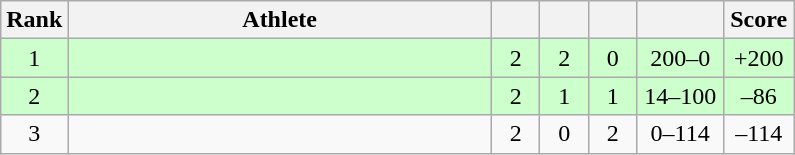<table class="wikitable" style="text-align: center;">
<tr>
<th width=25>Rank</th>
<th width=275>Athlete</th>
<th width=25></th>
<th width=25></th>
<th width=25></th>
<th width=50></th>
<th width=40>Score</th>
</tr>
<tr bgcolor=ccffcc>
<td>1</td>
<td align=left></td>
<td>2</td>
<td>2</td>
<td>0</td>
<td>200–0</td>
<td>+200</td>
</tr>
<tr bgcolor=ccffcc>
<td>2</td>
<td align=left></td>
<td>2</td>
<td>1</td>
<td>1</td>
<td>14–100</td>
<td>–86</td>
</tr>
<tr>
<td>3</td>
<td align=left></td>
<td>2</td>
<td>0</td>
<td>2</td>
<td>0–114</td>
<td>–114</td>
</tr>
</table>
